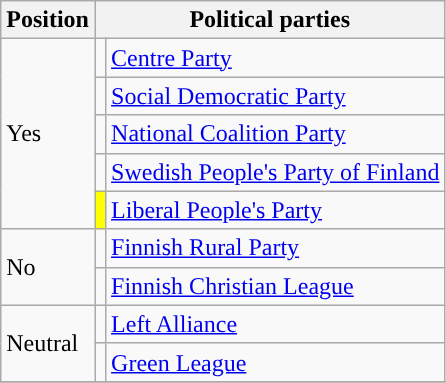<table class="wikitable">
<tr>
<th>Position</th>
<th colspan=2>Political parties</th>
</tr>
<tr>
<td rowspan="5">Yes</td>
<td style="background-color: "></td>
<td><a href='#'>Centre Party</a></td>
</tr>
<tr>
<td style="background-color: "></td>
<td><a href='#'>Social Democratic Party</a></td>
</tr>
<tr>
<td style="background-color: "></td>
<td><a href='#'>National Coalition Party</a></td>
</tr>
<tr>
<td style="background-color: "></td>
<td><a href='#'>Swedish People's Party of Finland</a></td>
</tr>
<tr>
<td style="background-color: yellow"></td>
<td><a href='#'>Liberal People's Party</a></td>
</tr>
<tr>
<td rowspan="2">No</td>
<td style="background-color: "></td>
<td><a href='#'>Finnish Rural Party</a></td>
</tr>
<tr>
<td style="background-color: "></td>
<td><a href='#'>Finnish Christian League</a></td>
</tr>
<tr>
<td rowspan="2">Neutral</td>
<td style="background-color: "></td>
<td><a href='#'>Left Alliance</a></td>
</tr>
<tr>
<td style="background-color: "></td>
<td><a href='#'>Green League</a></td>
</tr>
<tr>
</tr>
</table>
